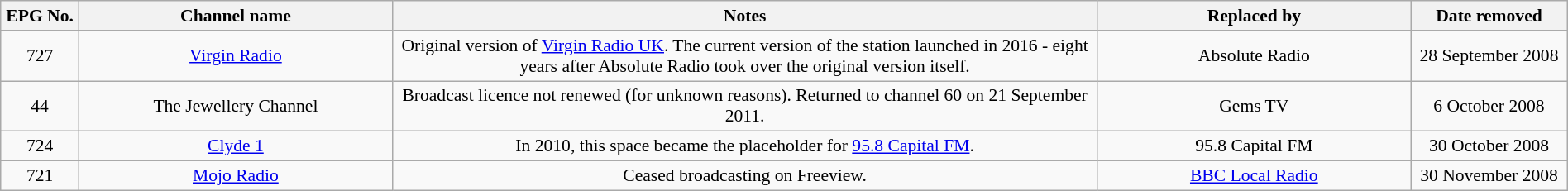<table class="wikitable sortable" style="font-size:90%; text-align:center; width:100%;">
<tr>
<th style="width:5%;">EPG No.</th>
<th style="width:20%;">Channel name</th>
<th style="width:45%;">Notes</th>
<th style="width:20%;">Replaced by</th>
<th style="width:10%;">Date removed</th>
</tr>
<tr>
<td>727</td>
<td><a href='#'>Virgin Radio</a></td>
<td>Original version of <a href='#'>Virgin Radio UK</a>. The current version of the station launched in 2016 - eight years after Absolute Radio took over the original version itself.</td>
<td>Absolute Radio</td>
<td>28 September 2008</td>
</tr>
<tr>
<td>44</td>
<td>The Jewellery Channel</td>
<td>Broadcast licence not renewed (for unknown reasons). Returned to channel 60 on 21 September 2011.</td>
<td>Gems TV</td>
<td>6 October 2008</td>
</tr>
<tr>
<td>724</td>
<td><a href='#'>Clyde 1</a></td>
<td>In 2010, this space became the placeholder for <a href='#'>95.8 Capital FM</a>.</td>
<td>95.8 Capital FM</td>
<td>30 October 2008</td>
</tr>
<tr>
<td>721</td>
<td><a href='#'>Mojo Radio</a></td>
<td>Ceased broadcasting on Freeview.</td>
<td><a href='#'>BBC Local Radio</a></td>
<td>30 November 2008</td>
</tr>
</table>
